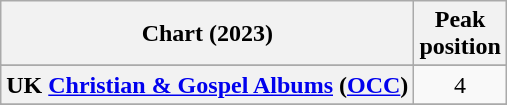<table class="wikitable sortable plainrowheaders" style="text-align:center">
<tr>
<th scope="col">Chart (2023)</th>
<th scope="col">Peak<br>position</th>
</tr>
<tr>
</tr>
<tr>
</tr>
<tr>
<th scope="row">UK <a href='#'>Christian & Gospel Albums</a> (<a href='#'>OCC</a>)</th>
<td>4</td>
</tr>
<tr>
</tr>
<tr>
</tr>
</table>
